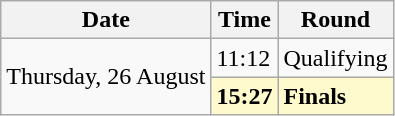<table class="wikitable">
<tr>
<th>Date</th>
<th>Time</th>
<th>Round</th>
</tr>
<tr>
<td rowspan=2>Thursday, 26 August</td>
<td>11:12</td>
<td>Qualifying</td>
</tr>
<tr style="background:lemonchiffon">
<td><strong>15:27</strong></td>
<td><strong>Finals</strong></td>
</tr>
</table>
